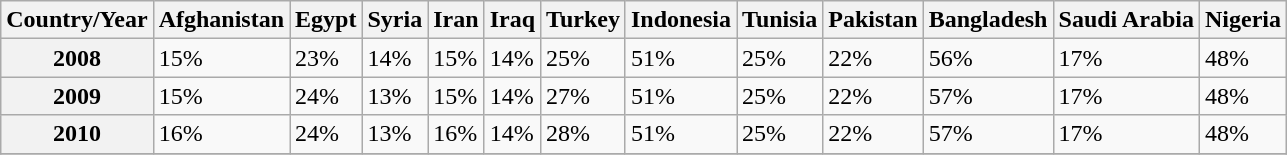<table class=wikitable style="text-align:left">
<tr>
<th>Country/Year</th>
<th>Afghanistan</th>
<th>Egypt</th>
<th>Syria</th>
<th>Iran</th>
<th>Iraq</th>
<th>Turkey</th>
<th>Indonesia</th>
<th>Tunisia</th>
<th>Pakistan</th>
<th>Bangladesh</th>
<th>Saudi Arabia</th>
<th>Nigeria</th>
</tr>
<tr>
<th>2008</th>
<td>15%</td>
<td>23%</td>
<td>14%</td>
<td>15%</td>
<td>14%</td>
<td>25%</td>
<td>51%</td>
<td>25%</td>
<td>22%</td>
<td>56%</td>
<td>17%</td>
<td>48%</td>
</tr>
<tr>
<th>2009</th>
<td>15%</td>
<td>24%</td>
<td>13%</td>
<td>15%</td>
<td>14%</td>
<td>27%</td>
<td>51%</td>
<td>25%</td>
<td>22%</td>
<td>57%</td>
<td>17%</td>
<td>48%</td>
</tr>
<tr>
<th>2010</th>
<td>16%</td>
<td>24%</td>
<td>13%</td>
<td>16%</td>
<td>14%</td>
<td>28%</td>
<td>51%</td>
<td>25%</td>
<td>22%</td>
<td>57%</td>
<td>17%</td>
<td>48%</td>
</tr>
<tr>
</tr>
</table>
